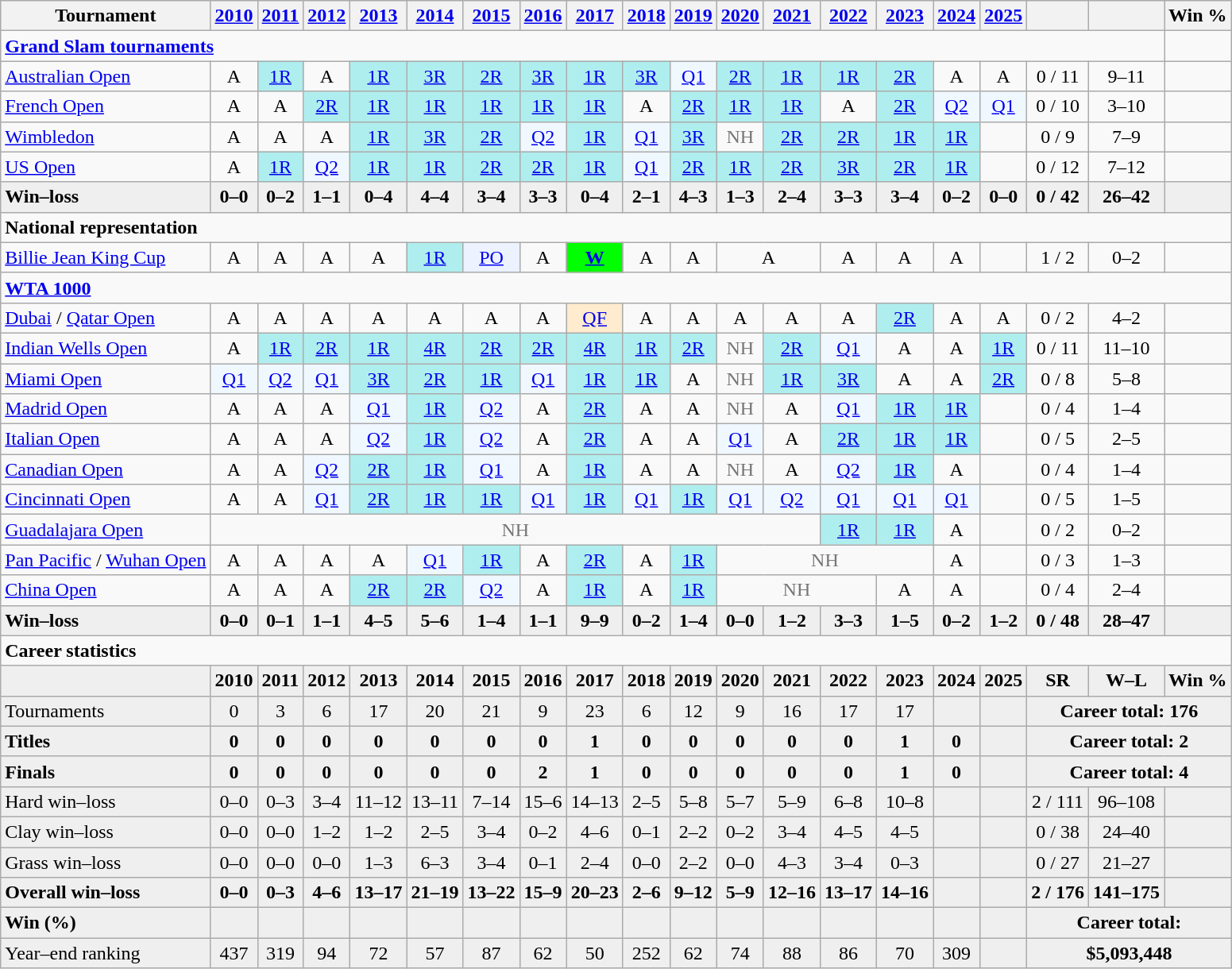<table class=wikitable style=text-align:center>
<tr>
<th>Tournament</th>
<th><a href='#'>2010</a></th>
<th><a href='#'>2011</a></th>
<th><a href='#'>2012</a></th>
<th><a href='#'>2013</a></th>
<th><a href='#'>2014</a></th>
<th><a href='#'>2015</a></th>
<th><a href='#'>2016</a></th>
<th><a href='#'>2017</a></th>
<th><a href='#'>2018</a></th>
<th><a href='#'>2019</a></th>
<th><a href='#'>2020</a></th>
<th><a href='#'>2021</a></th>
<th><a href='#'>2022</a></th>
<th><a href='#'>2023</a></th>
<th><a href='#'>2024</a></th>
<th><a href='#'>2025</a></th>
<th></th>
<th></th>
<th>Win %</th>
</tr>
<tr>
<td colspan="19" align="left"><strong><a href='#'>Grand Slam tournaments</a></strong></td>
</tr>
<tr>
<td align=left><a href='#'>Australian Open</a></td>
<td>A</td>
<td bgcolor=#afeeee><a href='#'>1R</a></td>
<td>A</td>
<td bgcolor=#afeeee><a href='#'>1R</a></td>
<td bgcolor=#afeeee><a href='#'>3R</a></td>
<td bgcolor=#afeeee><a href='#'>2R</a></td>
<td bgcolor=#afeeee><a href='#'>3R</a></td>
<td bgcolor=#afeeee><a href='#'>1R</a></td>
<td bgcolor=#afeeee><a href='#'>3R</a></td>
<td bgcolor=f0f8ff><a href='#'>Q1</a></td>
<td bgcolor=#afeeee><a href='#'>2R</a></td>
<td bgcolor=#afeeee><a href='#'>1R</a></td>
<td bgcolor=#afeeee><a href='#'>1R</a></td>
<td bgcolor=#afeeee><a href='#'>2R</a></td>
<td>A</td>
<td>A</td>
<td>0 / 11</td>
<td>9–11</td>
<td></td>
</tr>
<tr>
<td align=left><a href='#'>French Open</a></td>
<td>A</td>
<td>A</td>
<td bgcolor=afeeee><a href='#'>2R</a></td>
<td bgcolor=afeeee><a href='#'>1R</a></td>
<td bgcolor=afeeee><a href='#'>1R</a></td>
<td bgcolor=afeeee><a href='#'>1R</a></td>
<td bgcolor=afeeee><a href='#'>1R</a></td>
<td bgcolor=afeeee><a href='#'>1R</a></td>
<td>A</td>
<td bgcolor=afeeee><a href='#'>2R</a></td>
<td bgcolor=afeeee><a href='#'>1R</a></td>
<td bgcolor=afeeee><a href='#'>1R</a></td>
<td>A</td>
<td bgcolor=afeeee><a href='#'>2R</a></td>
<td bgcolor=f0f8ff><a href='#'>Q2</a></td>
<td bgcolor=f0f8ff><a href='#'>Q1</a></td>
<td>0 / 10</td>
<td>3–10</td>
<td></td>
</tr>
<tr>
<td align=left><a href='#'>Wimbledon</a></td>
<td>A</td>
<td>A</td>
<td>A</td>
<td bgcolor=afeeee><a href='#'>1R</a></td>
<td bgcolor=afeeee><a href='#'>3R</a></td>
<td bgcolor=afeeee><a href='#'>2R</a></td>
<td bgcolor=f0f8ff><a href='#'>Q2</a></td>
<td bgcolor=afeeee><a href='#'>1R</a></td>
<td bgcolor=f0f8ff><a href='#'>Q1</a></td>
<td bgcolor=afeeee><a href='#'>3R</a></td>
<td style=color:#767676>NH</td>
<td bgcolor=afeeee><a href='#'>2R</a></td>
<td bgcolor=afeeee><a href='#'>2R</a></td>
<td bgcolor=afeeee><a href='#'>1R</a></td>
<td bgcolor=afeeee><a href='#'>1R</a></td>
<td></td>
<td>0 / 9</td>
<td>7–9</td>
<td></td>
</tr>
<tr>
<td align=left><a href='#'>US Open</a></td>
<td>A</td>
<td bgcolor=afeeee><a href='#'>1R</a></td>
<td bgcolor=f0f8ff><a href='#'>Q2</a></td>
<td bgcolor=afeeee><a href='#'>1R</a></td>
<td bgcolor=afeeee><a href='#'>1R</a></td>
<td bgcolor=afeeee><a href='#'>2R</a></td>
<td bgcolor=afeeee><a href='#'>2R</a></td>
<td bgcolor=afeeee><a href='#'>1R</a></td>
<td bgcolor=f0f8ff><a href='#'>Q1</a></td>
<td bgcolor=afeeee><a href='#'>2R</a></td>
<td bgcolor=afeeee><a href='#'>1R</a></td>
<td bgcolor=afeeee><a href='#'>2R</a></td>
<td bgcolor=afeeee><a href='#'>3R</a></td>
<td bgcolor=afeeee><a href='#'>2R</a></td>
<td bgcolor=afeeee><a href='#'>1R</a></td>
<td></td>
<td>0 / 12</td>
<td>7–12</td>
<td></td>
</tr>
<tr style=background:#efefef;font-weight:bold>
<td style=text-align:left>Win–loss</td>
<td>0–0</td>
<td>0–2</td>
<td>1–1</td>
<td>0–4</td>
<td>4–4</td>
<td>3–4</td>
<td>3–3</td>
<td>0–4</td>
<td>2–1</td>
<td>4–3</td>
<td>1–3</td>
<td>2–4</td>
<td>3–3</td>
<td>3–4</td>
<td>0–2</td>
<td>0–0</td>
<td>0 / 42</td>
<td>26–42</td>
<td></td>
</tr>
<tr>
<td colspan="20" align="left"><strong>National representation</strong></td>
</tr>
<tr>
<td align=left><a href='#'>Billie Jean King Cup</a></td>
<td>A</td>
<td>A</td>
<td>A</td>
<td>A</td>
<td bgcolor=afeeee><a href='#'>1R</a></td>
<td bgcolor=ecf2ff><a href='#'>PO</a></td>
<td>A</td>
<td bgcolor=lime><a href='#'><strong>W</strong></a></td>
<td>A</td>
<td>A</td>
<td colspan="2">A</td>
<td>A</td>
<td>A</td>
<td>A</td>
<td></td>
<td>1 / 2</td>
<td>0–2</td>
<td></td>
</tr>
<tr>
<td colspan="20" style="text-align:left"><strong><a href='#'>WTA 1000</a></strong></td>
</tr>
<tr>
<td style=text-align:left><a href='#'>Dubai</a> / <a href='#'>Qatar Open</a></td>
<td>A</td>
<td>A</td>
<td>A</td>
<td>A</td>
<td>A</td>
<td>A</td>
<td>A</td>
<td bgcolor=ffebcd><a href='#'>QF</a></td>
<td>A</td>
<td>A</td>
<td>A</td>
<td>A</td>
<td>A</td>
<td bgcolor=afeeee><a href='#'>2R</a></td>
<td>A</td>
<td>A</td>
<td>0 / 2</td>
<td>4–2</td>
<td></td>
</tr>
<tr>
<td align=left><a href='#'>Indian Wells Open</a></td>
<td>A</td>
<td bgcolor=afeeee><a href='#'>1R</a></td>
<td bgcolor=afeeee><a href='#'>2R</a></td>
<td bgcolor=afeeee><a href='#'>1R</a></td>
<td bgcolor=afeeee><a href='#'>4R</a></td>
<td bgcolor=afeeee><a href='#'>2R</a></td>
<td bgcolor=afeeee><a href='#'>2R</a></td>
<td bgcolor=afeeee><a href='#'>4R</a></td>
<td bgcolor=afeeee><a href='#'>1R</a></td>
<td bgcolor=afeeee><a href='#'>2R</a></td>
<td style="color:#767676">NH</td>
<td bgcolor=afeeee><a href='#'>2R</a></td>
<td bgcolor=f0f8ff><a href='#'>Q1</a></td>
<td>A</td>
<td>A</td>
<td bgcolor=afeeee><a href='#'>1R</a></td>
<td>0 / 11</td>
<td>11–10</td>
<td></td>
</tr>
<tr>
<td align=left><a href='#'>Miami Open</a></td>
<td bgcolor=f0f8ff><a href='#'>Q1</a></td>
<td bgcolor=f0f8ff><a href='#'>Q2</a></td>
<td bgcolor=f0f8ff><a href='#'>Q1</a></td>
<td bgcolor=afeeee><a href='#'>3R</a></td>
<td bgcolor=afeeee><a href='#'>2R</a></td>
<td bgcolor=afeeee><a href='#'>1R</a></td>
<td bgcolor=f0f8ff><a href='#'>Q1</a></td>
<td bgcolor=afeeee><a href='#'>1R</a></td>
<td bgcolor=afeeee><a href='#'>1R</a></td>
<td>A</td>
<td style=color:#767676>NH</td>
<td bgcolor=afeeee><a href='#'>1R</a></td>
<td bgcolor=afeeee><a href='#'>3R</a></td>
<td>A</td>
<td>A</td>
<td bgcolor=afeeee><a href='#'>2R</a></td>
<td>0 / 8</td>
<td>5–8</td>
<td></td>
</tr>
<tr>
<td align=left><a href='#'>Madrid Open</a></td>
<td>A</td>
<td>A</td>
<td>A</td>
<td bgcolor=f0f8ff><a href='#'>Q1</a></td>
<td bgcolor=afeeee><a href='#'>1R</a></td>
<td bgcolor=f0f8ff><a href='#'>Q2</a></td>
<td>A</td>
<td bgcolor=afeeee><a href='#'>2R</a></td>
<td>A</td>
<td>A</td>
<td style=color:#767676>NH</td>
<td>A</td>
<td bgcolor=f0f8ff><a href='#'>Q1</a></td>
<td bgcolor=afeeee><a href='#'>1R</a></td>
<td bgcolor=afeeee><a href='#'>1R</a></td>
<td></td>
<td>0 / 4</td>
<td>1–4</td>
<td></td>
</tr>
<tr>
<td style=text-align:left><a href='#'>Italian Open</a></td>
<td>A</td>
<td>A</td>
<td>A</td>
<td bgcolor=f0f8ff><a href='#'>Q2</a></td>
<td bgcolor=afeeee><a href='#'>1R</a></td>
<td bgcolor=f0f8ff><a href='#'>Q2</a></td>
<td>A</td>
<td bgcolor=afeeee><a href='#'>2R</a></td>
<td>A</td>
<td>A</td>
<td bgcolor=f0f8ff><a href='#'>Q1</a></td>
<td>A</td>
<td bgcolor=afeeee><a href='#'>2R</a></td>
<td bgcolor=afeeee><a href='#'>1R</a></td>
<td bgcolor=afeeee><a href='#'>1R</a></td>
<td></td>
<td>0 / 5</td>
<td>2–5</td>
<td></td>
</tr>
<tr>
<td align=left><a href='#'>Canadian Open</a></td>
<td>A</td>
<td>A</td>
<td bgcolor=f0f8ff><a href='#'>Q2</a></td>
<td bgcolor=afeeee><a href='#'>2R</a></td>
<td bgcolor=afeeee><a href='#'>1R</a></td>
<td bgcolor=f0f8ff><a href='#'>Q1</a></td>
<td>A</td>
<td bgcolor=afeeee><a href='#'>1R</a></td>
<td>A</td>
<td>A</td>
<td style=color:#767676>NH</td>
<td>A</td>
<td style=background:#f0f8ff><a href='#'>Q2</a></td>
<td bgcolor=afeeee><a href='#'>1R</a></td>
<td>A</td>
<td></td>
<td>0 / 4</td>
<td>1–4</td>
<td></td>
</tr>
<tr>
<td align=left><a href='#'>Cincinnati Open</a></td>
<td>A</td>
<td>A</td>
<td bgcolor=f0f8ff><a href='#'>Q1</a></td>
<td bgcolor=afeeee><a href='#'>2R</a></td>
<td bgcolor=afeeee><a href='#'>1R</a></td>
<td bgcolor=afeeee><a href='#'>1R</a></td>
<td bgcolor=f0f8ff><a href='#'>Q1</a></td>
<td bgcolor=afeeee><a href='#'>1R</a></td>
<td bgcolor=f0f8ff><a href='#'>Q1</a></td>
<td bgcolor=afeeee><a href='#'>1R</a></td>
<td bgcolor=f0f8ff><a href='#'>Q1</a></td>
<td bgcolor=f0f8ff><a href='#'>Q2</a></td>
<td bgcolor=f0f8ff><a href='#'>Q1</a></td>
<td bgcolor=f0f8ff><a href='#'>Q1</a></td>
<td bgcolor=f0f8ff><a href='#'>Q1</a></td>
<td></td>
<td>0 / 5</td>
<td>1–5</td>
<td></td>
</tr>
<tr>
<td align="left"><a href='#'>Guadalajara Open</a></td>
<td colspan="12" style="color:#767676">NH</td>
<td bgcolor="afeeee"><a href='#'>1R</a></td>
<td bgcolor=afeeee><a href='#'>1R</a></td>
<td>A</td>
<td></td>
<td>0 / 2</td>
<td>0–2</td>
<td></td>
</tr>
<tr>
<td style="text-align:left"><a href='#'>Pan Pacific</a> / <a href='#'>Wuhan Open</a></td>
<td>A</td>
<td>A</td>
<td>A</td>
<td>A</td>
<td bgcolor="f0f8ff"><a href='#'>Q1</a></td>
<td bgcolor="afeeee"><a href='#'>1R</a></td>
<td>A</td>
<td bgcolor="afeeee"><a href='#'>2R</a></td>
<td>A</td>
<td bgcolor="afeeee"><a href='#'>1R</a></td>
<td colspan="4" style="color:#767676">NH</td>
<td>A</td>
<td></td>
<td>0 / 3</td>
<td>1–3</td>
<td></td>
</tr>
<tr>
<td align=left><a href='#'>China Open</a></td>
<td>A</td>
<td>A</td>
<td>A</td>
<td bgcolor=afeeee><a href='#'>2R</a></td>
<td bgcolor=afeeee><a href='#'>2R</a></td>
<td bgcolor=f0f8ff><a href='#'>Q2</a></td>
<td>A</td>
<td bgcolor=afeeee><a href='#'>1R</a></td>
<td>A</td>
<td bgcolor=afeeee><a href='#'>1R</a></td>
<td colspan="3" style="color:#767676">NH</td>
<td>A</td>
<td>A</td>
<td></td>
<td>0 / 4</td>
<td>2–4</td>
<td></td>
</tr>
<tr style=background:#efefef;font-weight:bold>
<td align=left>Win–loss</td>
<td>0–0</td>
<td>0–1</td>
<td>1–1</td>
<td>4–5</td>
<td>5–6</td>
<td>1–4</td>
<td>1–1</td>
<td>9–9</td>
<td>0–2</td>
<td>1–4</td>
<td>0–0</td>
<td>1–2</td>
<td>3–3</td>
<td>1–5</td>
<td>0–2</td>
<td>1–2</td>
<td>0 / 48</td>
<td>28–47</td>
<td></td>
</tr>
<tr>
<td colspan="20" align="left"><strong>Career statistics</strong></td>
</tr>
<tr style=background:#efefef;font-weight:bold>
<td></td>
<td>2010</td>
<td>2011</td>
<td>2012</td>
<td>2013</td>
<td>2014</td>
<td>2015</td>
<td>2016</td>
<td>2017</td>
<td>2018</td>
<td>2019</td>
<td>2020</td>
<td>2021</td>
<td>2022</td>
<td>2023</td>
<td>2024</td>
<td>2025</td>
<td>SR</td>
<td>W–L</td>
<td>Win %</td>
</tr>
<tr style=background:#efefef>
<td style=text-align:left>Tournaments</td>
<td>0</td>
<td>3</td>
<td>6</td>
<td>17</td>
<td>20</td>
<td>21</td>
<td>9</td>
<td>23</td>
<td>6</td>
<td>12</td>
<td>9</td>
<td>16</td>
<td>17</td>
<td>17</td>
<td></td>
<td></td>
<td colspan="3"><strong>Career total: 176</strong></td>
</tr>
<tr style=background:#efefef;font-weight:bold>
<td style=text-align:left>Titles</td>
<td>0</td>
<td>0</td>
<td>0</td>
<td>0</td>
<td>0</td>
<td>0</td>
<td>0</td>
<td>1</td>
<td>0</td>
<td>0</td>
<td>0</td>
<td>0</td>
<td>0</td>
<td>1</td>
<td>0</td>
<td></td>
<td colspan="3">Career total: 2</td>
</tr>
<tr style=background:#efefef;font-weight:bold>
<td style=text-align:left>Finals</td>
<td>0</td>
<td>0</td>
<td>0</td>
<td>0</td>
<td>0</td>
<td>0</td>
<td>2</td>
<td>1</td>
<td>0</td>
<td>0</td>
<td>0</td>
<td>0</td>
<td>0</td>
<td>1</td>
<td>0</td>
<td></td>
<td colspan="3">Career total: 4</td>
</tr>
<tr style=background:#efefef>
<td align=left>Hard win–loss</td>
<td>0–0</td>
<td>0–3</td>
<td>3–4</td>
<td>11–12</td>
<td>13–11</td>
<td>7–14</td>
<td>15–6</td>
<td>14–13</td>
<td>2–5</td>
<td>5–8</td>
<td>5–7</td>
<td>5–9</td>
<td>6–8</td>
<td>10–8</td>
<td></td>
<td></td>
<td>2 / 111</td>
<td>96–108</td>
<td></td>
</tr>
<tr style=background:#efefef>
<td align=left>Clay win–loss</td>
<td>0–0</td>
<td>0–0</td>
<td>1–2</td>
<td>1–2</td>
<td>2–5</td>
<td>3–4</td>
<td>0–2</td>
<td>4–6</td>
<td>0–1</td>
<td>2–2</td>
<td>0–2</td>
<td>3–4</td>
<td>4–5</td>
<td>4–5</td>
<td></td>
<td></td>
<td>0 / 38</td>
<td>24–40</td>
<td></td>
</tr>
<tr style=background:#efefef>
<td align=left>Grass win–loss</td>
<td>0–0</td>
<td>0–0</td>
<td>0–0</td>
<td>1–3</td>
<td>6–3</td>
<td>3–4</td>
<td>0–1</td>
<td>2–4</td>
<td>0–0</td>
<td>2–2</td>
<td>0–0</td>
<td>4–3</td>
<td>3–4</td>
<td>0–3</td>
<td></td>
<td></td>
<td>0 / 27</td>
<td>21–27</td>
<td></td>
</tr>
<tr style=background:#efefef;font-weight:bold>
<td style=text-align:left>Overall win–loss</td>
<td>0–0</td>
<td>0–3</td>
<td>4–6</td>
<td>13–17</td>
<td>21–19</td>
<td>13–22</td>
<td>15–9</td>
<td>20–23</td>
<td>2–6</td>
<td>9–12</td>
<td>5–9</td>
<td>12–16</td>
<td>13–17</td>
<td>14–16</td>
<td></td>
<td></td>
<td>2 / 176</td>
<td>141–175</td>
<td></td>
</tr>
<tr style=background:#efefef;font-weight:bold>
<td align=left>Win (%)</td>
<td></td>
<td></td>
<td></td>
<td></td>
<td></td>
<td></td>
<td></td>
<td></td>
<td></td>
<td></td>
<td></td>
<td></td>
<td></td>
<td></td>
<td></td>
<td></td>
<td colspan="3">Career total: </td>
</tr>
<tr style=background:#efefef>
<td style=text-align:left>Year–end ranking</td>
<td>437</td>
<td>319</td>
<td>94</td>
<td>72</td>
<td>57</td>
<td>87</td>
<td>62</td>
<td>50</td>
<td>252</td>
<td>62</td>
<td>74</td>
<td>88</td>
<td>86</td>
<td>70</td>
<td>309</td>
<td></td>
<td colspan="3"><strong>$5,093,448</strong></td>
</tr>
</table>
